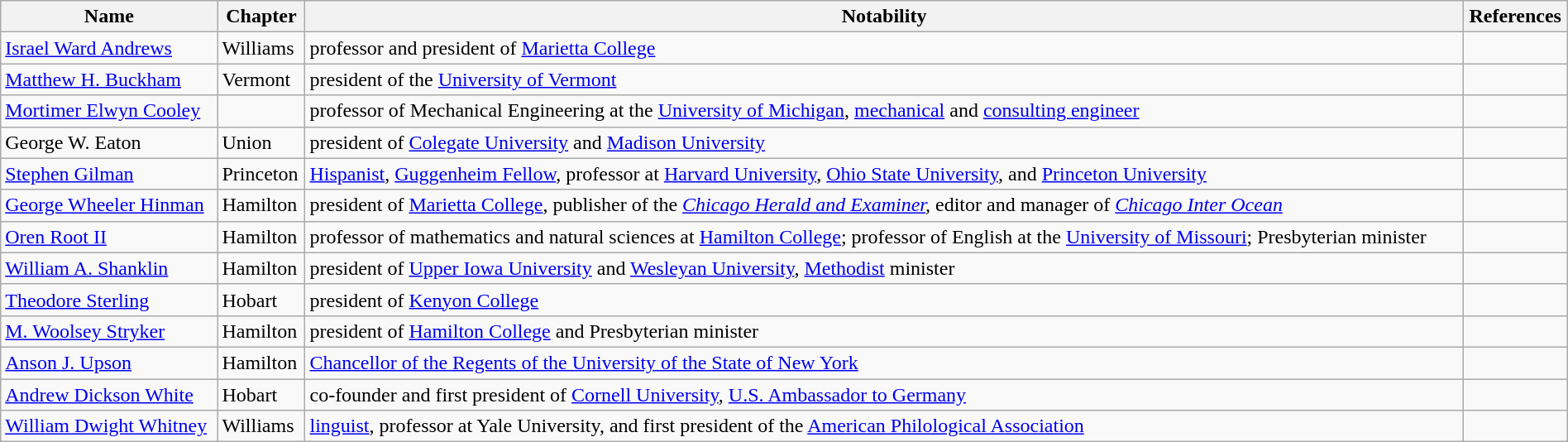<table class="wikitable sortable" style="width:100%;">
<tr>
<th>Name</th>
<th>Chapter</th>
<th>Notability</th>
<th>References</th>
</tr>
<tr>
<td><a href='#'>Israel Ward Andrews</a></td>
<td>Williams</td>
<td>professor and president of <a href='#'>Marietta College</a></td>
<td></td>
</tr>
<tr>
<td><a href='#'>Matthew H. Buckham</a></td>
<td>Vermont</td>
<td>president of the <a href='#'>University of Vermont</a></td>
<td></td>
</tr>
<tr>
<td><a href='#'>Mortimer Elwyn Cooley</a></td>
<td></td>
<td>professor of Mechanical Engineering at the <a href='#'>University of Michigan</a>, <a href='#'>mechanical</a> and <a href='#'>consulting engineer</a></td>
<td></td>
</tr>
<tr>
<td>George W. Eaton</td>
<td>Union</td>
<td>president of <a href='#'>Colegate University</a> and <a href='#'>Madison University</a></td>
<td></td>
</tr>
<tr>
<td><a href='#'>Stephen Gilman</a></td>
<td>Princeton</td>
<td><a href='#'>Hispanist</a>, <a href='#'>Guggenheim Fellow</a>, professor at  <a href='#'>Harvard University</a>, <a href='#'>Ohio State University</a>, and <a href='#'>Princeton University</a></td>
<td></td>
</tr>
<tr>
<td><a href='#'>George Wheeler Hinman</a></td>
<td>Hamilton</td>
<td>president of <a href='#'>Marietta College</a>, publisher of the <em><a href='#'>Chicago Herald and Examiner</a>,</em> editor and manager of <em><a href='#'>Chicago Inter Ocean</a></em></td>
<td><em></em></td>
</tr>
<tr>
<td><a href='#'>Oren Root II</a></td>
<td>Hamilton</td>
<td>professor of mathematics and natural sciences at <a href='#'>Hamilton College</a>; professor of English at the <a href='#'>University of Missouri</a>; Presbyterian minister</td>
<td></td>
</tr>
<tr>
<td><a href='#'>William A. Shanklin</a></td>
<td>Hamilton</td>
<td>president of <a href='#'>Upper Iowa University</a> and <a href='#'>Wesleyan University</a>, <a href='#'>Methodist</a> minister</td>
<td></td>
</tr>
<tr>
<td><a href='#'>Theodore Sterling</a></td>
<td>Hobart</td>
<td>president of <a href='#'>Kenyon College</a></td>
<td></td>
</tr>
<tr>
<td><a href='#'>M. Woolsey Stryker</a></td>
<td>Hamilton</td>
<td>president of <a href='#'>Hamilton College</a> and Presbyterian minister</td>
<td></td>
</tr>
<tr>
<td><a href='#'>Anson J. Upson</a></td>
<td>Hamilton</td>
<td><a href='#'>Chancellor of the Regents of the University of the State of New York</a></td>
<td></td>
</tr>
<tr>
<td><a href='#'>Andrew Dickson White</a></td>
<td>Hobart</td>
<td>co-founder and first president of <a href='#'>Cornell University</a>, <a href='#'>U.S. Ambassador to Germany</a></td>
<td></td>
</tr>
<tr>
<td><a href='#'>William Dwight Whitney</a></td>
<td>Williams</td>
<td><a href='#'>linguist</a>, professor at Yale University, and first president of the <a href='#'>American Philological Association</a></td>
<td></td>
</tr>
</table>
